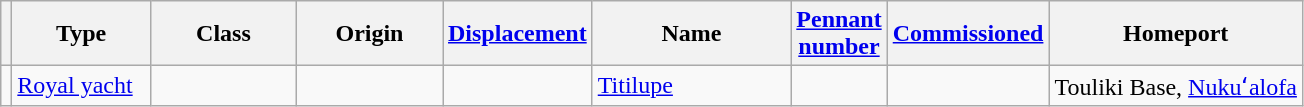<table class="wikitable">
<tr>
<th></th>
<th width="85">Type</th>
<th width="90">Class</th>
<th width="90">Origin</th>
<th><a href='#'>Displacement</a></th>
<th width="125">Name</th>
<th width="35"><a href='#'>Pennant number</a></th>
<th width="40"><a href='#'>Commissioned</a></th>
<th>Homeport</th>
</tr>
<tr>
<td></td>
<td><a href='#'>Royal yacht</a></td>
<td></td>
<td></td>
<td></td>
<td><a href='#'>Titilupe</a></td>
<td></td>
<td></td>
<td>Touliki Base, <a href='#'>Nukuʻalofa</a></td>
</tr>
</table>
